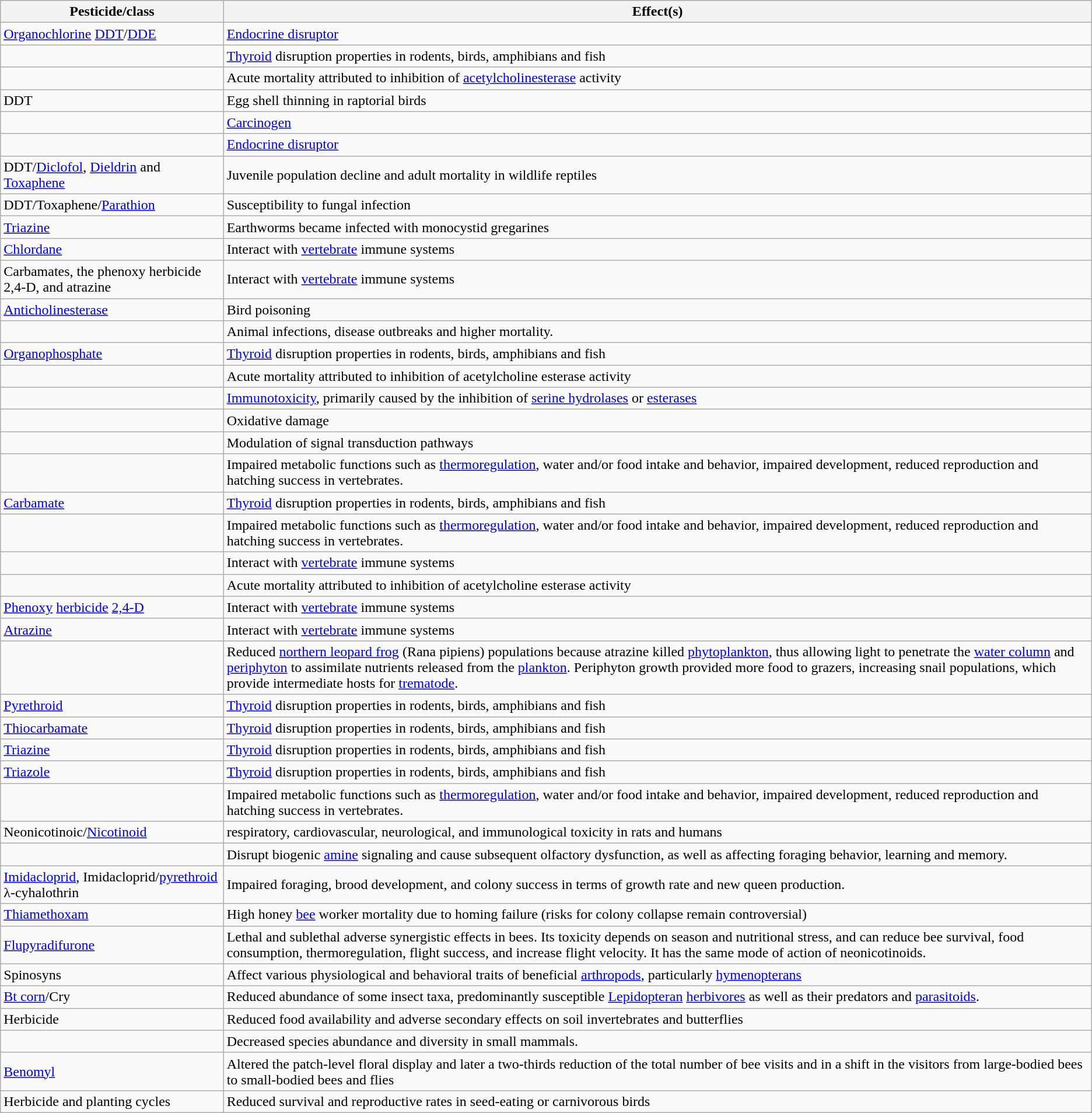<table class="wikitable">
<tr>
<th>Pesticide/class</th>
<th>Effect(s)</th>
</tr>
<tr>
<td><a href='#'>Organochlorine</a> <a href='#'>DDT</a>/<a href='#'>DDE</a></td>
<td><a href='#'>Endocrine disruptor</a></td>
</tr>
<tr>
<td></td>
<td><a href='#'>Thyroid</a> disruption properties in rodents, birds, amphibians and fish</td>
</tr>
<tr>
<td></td>
<td>Acute mortality attributed to inhibition of <a href='#'>acetylcholinesterase</a> activity</td>
</tr>
<tr>
<td>DDT</td>
<td>Egg shell thinning in raptorial birds</td>
</tr>
<tr>
<td></td>
<td><a href='#'>Carcinogen</a></td>
</tr>
<tr>
<td></td>
<td><a href='#'>Endocrine disruptor</a></td>
</tr>
<tr>
<td>DDT/<a href='#'>Diclofol</a>, <a href='#'>Dieldrin</a> and <a href='#'>Toxaphene</a></td>
<td>Juvenile population decline and adult mortality in wildlife reptiles</td>
</tr>
<tr>
<td>DDT/Toxaphene/<a href='#'>Parathion</a></td>
<td>Susceptibility to fungal infection</td>
</tr>
<tr>
<td><a href='#'>Triazine</a></td>
<td>Earthworms became infected with monocystid gregarines</td>
</tr>
<tr>
<td><a href='#'>Chlordane</a></td>
<td>Interact with <a href='#'>vertebrate</a> immune systems</td>
</tr>
<tr>
<td>Carbamates, the phenoxy herbicide 2,4-D, and atrazine</td>
<td>Interact with <a href='#'>vertebrate</a> immune systems</td>
</tr>
<tr>
<td><a href='#'>Anticholinesterase</a></td>
<td>Bird poisoning</td>
</tr>
<tr>
<td></td>
<td>Animal infections, disease outbreaks and higher mortality.</td>
</tr>
<tr>
<td><a href='#'>Organophosphate</a></td>
<td><a href='#'>Thyroid</a> disruption properties in rodents, birds, amphibians and fish</td>
</tr>
<tr>
<td></td>
<td>Acute mortality attributed to inhibition of acetylcholine esterase activity</td>
</tr>
<tr>
<td></td>
<td><a href='#'>Immunotoxicity</a>, primarily caused by the inhibition of <a href='#'>serine hydrolases</a> or <a href='#'>esterases</a></td>
</tr>
<tr>
<td></td>
<td>Oxidative damage</td>
</tr>
<tr>
<td></td>
<td>Modulation of signal transduction pathways</td>
</tr>
<tr>
<td></td>
<td>Impaired metabolic functions such as <a href='#'>thermoregulation</a>, water and/or food intake and behavior, impaired development, reduced reproduction and hatching success in vertebrates.</td>
</tr>
<tr>
<td><a href='#'>Carbamate</a></td>
<td><a href='#'>Thyroid</a> disruption properties in rodents, birds, amphibians and fish</td>
</tr>
<tr>
<td></td>
<td>Impaired metabolic functions such as <a href='#'>thermoregulation</a>, water and/or food intake and behavior, impaired development, reduced reproduction and hatching success in vertebrates.</td>
</tr>
<tr>
<td></td>
<td>Interact with <a href='#'>vertebrate</a> immune systems</td>
</tr>
<tr>
<td></td>
<td>Acute mortality attributed to inhibition of acetylcholine esterase activity</td>
</tr>
<tr>
<td><a href='#'>Phenoxy</a> <a href='#'>herbicide</a> <a href='#'>2,4-D</a></td>
<td>Interact with <a href='#'>vertebrate</a> immune systems</td>
</tr>
<tr>
<td><a href='#'>Atrazine</a></td>
<td>Interact with <a href='#'>vertebrate</a> immune systems</td>
</tr>
<tr>
<td></td>
<td>Reduced <a href='#'>northern leopard frog</a> (Rana pipiens) populations because atrazine killed <a href='#'>phytoplankton</a>, thus allowing light to penetrate the <a href='#'>water column</a> and <a href='#'>periphyton</a> to assimilate nutrients released from the <a href='#'>plankton</a>. Periphyton growth provided more food to grazers, increasing snail populations, which provide intermediate hosts for <a href='#'>trematode</a>.</td>
</tr>
<tr>
<td><a href='#'>Pyrethroid</a></td>
<td><a href='#'>Thyroid</a> disruption properties in rodents, birds, amphibians and fish</td>
</tr>
<tr>
<td><a href='#'>Thiocarbamate</a></td>
<td><a href='#'>Thyroid</a> disruption properties in rodents, birds, amphibians and fish</td>
</tr>
<tr>
<td><a href='#'>Triazine</a></td>
<td><a href='#'>Thyroid</a> disruption properties in rodents, birds, amphibians and fish</td>
</tr>
<tr>
<td><a href='#'>Triazole</a></td>
<td><a href='#'>Thyroid</a> disruption properties in rodents, birds, amphibians and fish</td>
</tr>
<tr>
<td></td>
<td>Impaired metabolic functions such as <a href='#'>thermoregulation</a>, water and/or food intake and behavior, impaired development, reduced reproduction and hatching success in vertebrates.</td>
</tr>
<tr>
<td>Neonicotinoic/<a href='#'>Nicotinoid</a></td>
<td>respiratory, cardiovascular, neurological, and immunological toxicity in rats and humans</td>
</tr>
<tr>
<td></td>
<td>Disrupt biogenic <a href='#'>amine</a> signaling and cause subsequent olfactory dysfunction, as well as affecting foraging behavior, learning and memory.</td>
</tr>
<tr>
<td><a href='#'>Imidacloprid</a>, Imidacloprid/<a href='#'>pyrethroid</a> λ-cyhalothrin</td>
<td>Impaired foraging, brood development, and colony success in terms of growth rate and new queen production.</td>
</tr>
<tr>
<td><a href='#'>Thiamethoxam</a></td>
<td>High honey <a href='#'>bee</a> worker mortality due to homing failure (risks for colony collapse remain controversial)</td>
</tr>
<tr>
<td><a href='#'>Flupyradifurone</a></td>
<td>Lethal and sublethal adverse synergistic effects in bees. Its toxicity depends on season and nutritional stress, and can reduce bee survival, food consumption, thermoregulation, flight success, and increase flight velocity. It has the same mode of action of neonicotinoids.</td>
</tr>
<tr>
<td>Spinosyns</td>
<td>Affect various physiological and behavioral traits of beneficial <a href='#'>arthropods</a>, particularly <a href='#'>hymenopterans</a></td>
</tr>
<tr>
<td><a href='#'>Bt corn</a>/Cry</td>
<td>Reduced abundance of some insect taxa, predominantly susceptible <a href='#'>Lepidopteran</a> <a href='#'>herbivores</a> as well as their predators and <a href='#'>parasitoids</a>.</td>
</tr>
<tr>
<td>Herbicide</td>
<td>Reduced food availability and adverse secondary effects on soil invertebrates and butterflies</td>
</tr>
<tr>
<td></td>
<td>Decreased species abundance and diversity in small mammals.</td>
</tr>
<tr>
<td><a href='#'>Benomyl</a></td>
<td>Altered the patch-level floral display and later a two-thirds reduction of the total number of bee visits and in a shift in the visitors from large-bodied bees to small-bodied bees and flies</td>
</tr>
<tr>
<td>Herbicide and planting cycles</td>
<td>Reduced survival and reproductive rates in seed-eating or carnivorous birds</td>
</tr>
</table>
